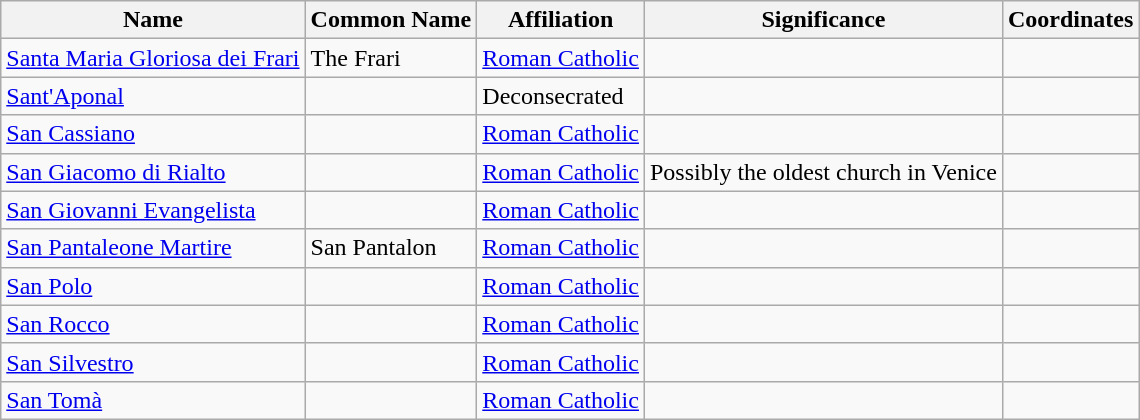<table class="wikitable sortable">
<tr>
<th>Name</th>
<th>Common Name</th>
<th>Affiliation</th>
<th>Significance</th>
<th>Coordinates</th>
</tr>
<tr>
<td><a href='#'>Santa Maria Gloriosa dei Frari</a></td>
<td>The Frari</td>
<td><a href='#'>Roman Catholic</a></td>
<td></td>
<td></td>
</tr>
<tr>
<td><a href='#'>Sant'Aponal</a></td>
<td></td>
<td>Deconsecrated</td>
<td></td>
<td></td>
</tr>
<tr>
<td><a href='#'>San Cassiano</a></td>
<td></td>
<td><a href='#'>Roman Catholic</a></td>
<td></td>
<td></td>
</tr>
<tr>
<td><a href='#'>San Giacomo di Rialto</a></td>
<td></td>
<td><a href='#'>Roman Catholic</a></td>
<td>Possibly the oldest church in Venice</td>
<td></td>
</tr>
<tr>
<td><a href='#'>San Giovanni Evangelista</a></td>
<td></td>
<td><a href='#'>Roman Catholic</a></td>
<td></td>
<td></td>
</tr>
<tr>
<td><a href='#'>San Pantaleone Martire</a></td>
<td>San Pantalon</td>
<td><a href='#'>Roman Catholic</a></td>
<td></td>
<td></td>
</tr>
<tr>
<td><a href='#'>San Polo</a></td>
<td></td>
<td><a href='#'>Roman Catholic</a></td>
<td></td>
<td></td>
</tr>
<tr>
<td><a href='#'>San Rocco</a></td>
<td></td>
<td><a href='#'>Roman Catholic</a></td>
<td></td>
<td></td>
</tr>
<tr>
<td><a href='#'>San Silvestro</a></td>
<td></td>
<td><a href='#'>Roman Catholic</a></td>
<td></td>
<td></td>
</tr>
<tr>
<td><a href='#'>San Tomà</a></td>
<td></td>
<td><a href='#'>Roman Catholic</a></td>
<td></td>
<td></td>
</tr>
</table>
